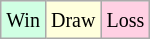<table class="wikitable">
<tr>
<td style="background-color: #d0ffe3;"><small>Win</small></td>
<td style="background-color: #ffffdd;"><small>Draw</small></td>
<td style="background-color: #ffd0e3;"><small>Loss</small></td>
</tr>
</table>
